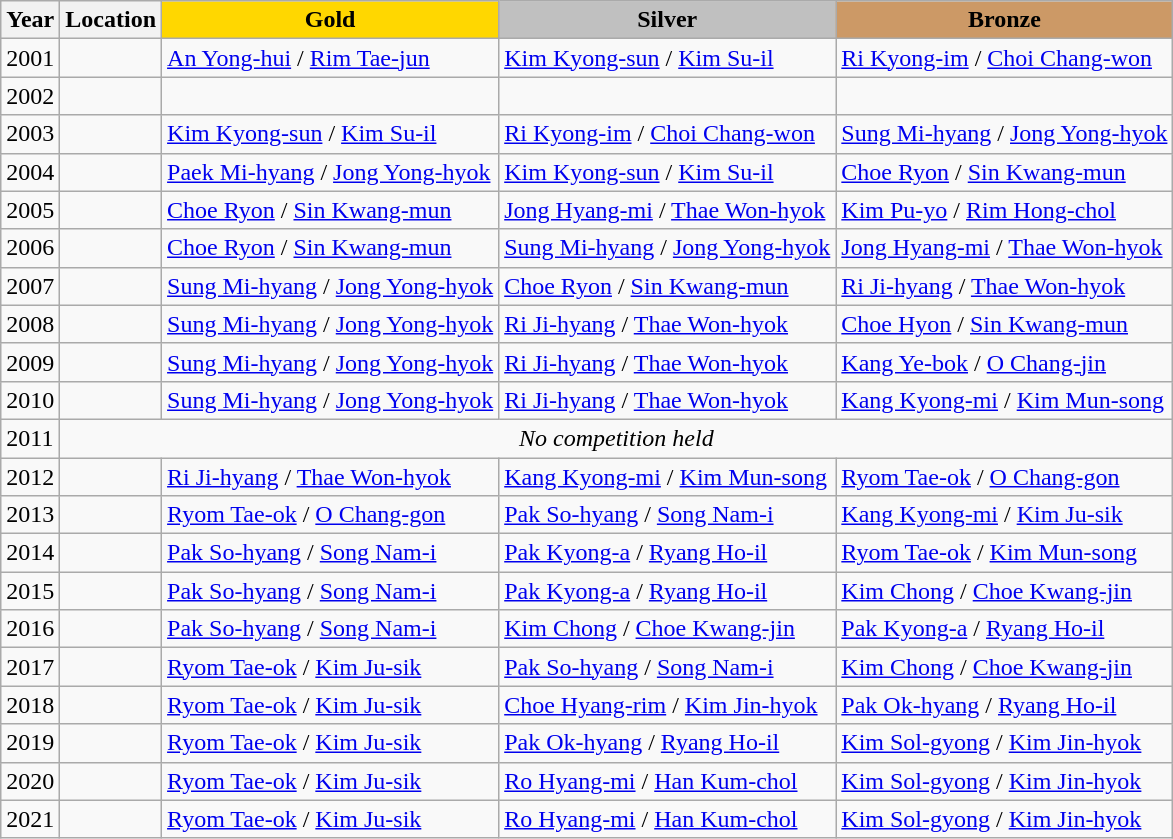<table class="wikitable">
<tr>
<th>Year</th>
<th>Location</th>
<td align=center bgcolor=gold><strong>Gold</strong></td>
<td align=center bgcolor=silver><strong>Silver</strong></td>
<td align=center bgcolor=cc9966><strong>Bronze</strong></td>
</tr>
<tr>
<td>2001</td>
<td></td>
<td><a href='#'>An Yong-hui</a> / <a href='#'>Rim Tae-jun</a></td>
<td><a href='#'>Kim Kyong-sun</a> / <a href='#'>Kim Su-il</a></td>
<td><a href='#'>Ri Kyong-im</a> / <a href='#'>Choi Chang-won</a></td>
</tr>
<tr>
<td>2002</td>
<td></td>
<td></td>
<td></td>
<td></td>
</tr>
<tr>
<td>2003</td>
<td></td>
<td><a href='#'>Kim Kyong-sun</a> / <a href='#'>Kim Su-il</a></td>
<td><a href='#'>Ri Kyong-im</a> / <a href='#'>Choi Chang-won</a></td>
<td><a href='#'>Sung Mi-hyang</a> / <a href='#'>Jong Yong-hyok</a></td>
</tr>
<tr>
<td>2004</td>
<td></td>
<td><a href='#'>Paek Mi-hyang</a> / <a href='#'>Jong Yong-hyok</a></td>
<td><a href='#'>Kim Kyong-sun</a> / <a href='#'>Kim Su-il</a></td>
<td><a href='#'>Choe Ryon</a> / <a href='#'>Sin Kwang-mun</a></td>
</tr>
<tr>
<td>2005</td>
<td></td>
<td><a href='#'>Choe Ryon</a> / <a href='#'>Sin Kwang-mun</a></td>
<td><a href='#'>Jong Hyang-mi</a> / <a href='#'>Thae Won-hyok</a></td>
<td><a href='#'>Kim Pu-yo</a> / <a href='#'>Rim Hong-chol</a></td>
</tr>
<tr>
<td>2006</td>
<td></td>
<td><a href='#'>Choe Ryon</a> / <a href='#'>Sin Kwang-mun</a></td>
<td><a href='#'>Sung Mi-hyang</a> / <a href='#'>Jong Yong-hyok</a></td>
<td><a href='#'>Jong Hyang-mi</a> / <a href='#'>Thae Won-hyok</a></td>
</tr>
<tr>
<td>2007</td>
<td></td>
<td><a href='#'>Sung Mi-hyang</a> / <a href='#'>Jong Yong-hyok</a></td>
<td><a href='#'>Choe Ryon</a> / <a href='#'>Sin Kwang-mun</a></td>
<td><a href='#'>Ri Ji-hyang</a> / <a href='#'>Thae Won-hyok</a></td>
</tr>
<tr>
<td>2008</td>
<td></td>
<td><a href='#'>Sung Mi-hyang</a> / <a href='#'>Jong Yong-hyok</a></td>
<td><a href='#'>Ri Ji-hyang</a> / <a href='#'>Thae Won-hyok</a></td>
<td><a href='#'>Choe Hyon</a> / <a href='#'>Sin Kwang-mun</a></td>
</tr>
<tr>
<td>2009</td>
<td></td>
<td><a href='#'>Sung Mi-hyang</a> / <a href='#'>Jong Yong-hyok</a></td>
<td><a href='#'>Ri Ji-hyang</a> / <a href='#'>Thae Won-hyok</a></td>
<td><a href='#'>Kang Ye-bok</a> / <a href='#'>O Chang-jin</a></td>
</tr>
<tr>
<td>2010</td>
<td></td>
<td><a href='#'>Sung Mi-hyang</a> / <a href='#'>Jong Yong-hyok</a></td>
<td><a href='#'>Ri Ji-hyang</a> / <a href='#'>Thae Won-hyok</a></td>
<td><a href='#'>Kang Kyong-mi</a> / <a href='#'>Kim Mun-song</a></td>
</tr>
<tr>
<td>2011</td>
<td align=center colspan=4><em>No competition held</em></td>
</tr>
<tr>
<td>2012</td>
<td></td>
<td><a href='#'>Ri Ji-hyang</a> / <a href='#'>Thae Won-hyok</a></td>
<td><a href='#'>Kang Kyong-mi</a> / <a href='#'>Kim Mun-song</a></td>
<td><a href='#'>Ryom Tae-ok</a> / <a href='#'>O Chang-gon</a></td>
</tr>
<tr>
<td>2013</td>
<td></td>
<td><a href='#'>Ryom Tae-ok</a> / <a href='#'>O Chang-gon</a></td>
<td><a href='#'>Pak So-hyang</a> / <a href='#'>Song Nam-i</a></td>
<td><a href='#'>Kang Kyong-mi</a> / <a href='#'>Kim Ju-sik</a></td>
</tr>
<tr>
<td>2014</td>
<td></td>
<td><a href='#'>Pak So-hyang</a> / <a href='#'>Song Nam-i</a></td>
<td><a href='#'>Pak Kyong-a</a> / <a href='#'>Ryang Ho-il</a></td>
<td><a href='#'>Ryom Tae-ok</a> / <a href='#'>Kim Mun-song</a></td>
</tr>
<tr>
<td>2015</td>
<td></td>
<td><a href='#'>Pak So-hyang</a> / <a href='#'>Song Nam-i</a></td>
<td><a href='#'>Pak Kyong-a</a> / <a href='#'>Ryang Ho-il</a></td>
<td><a href='#'>Kim Chong</a> / <a href='#'>Choe Kwang-jin</a></td>
</tr>
<tr>
<td>2016</td>
<td></td>
<td><a href='#'>Pak So-hyang</a> / <a href='#'>Song Nam-i</a></td>
<td><a href='#'>Kim Chong</a> / <a href='#'>Choe Kwang-jin</a></td>
<td><a href='#'>Pak Kyong-a</a> / <a href='#'>Ryang Ho-il</a></td>
</tr>
<tr>
<td>2017</td>
<td></td>
<td><a href='#'>Ryom Tae-ok</a> / <a href='#'>Kim Ju-sik</a></td>
<td><a href='#'>Pak So-hyang</a> / <a href='#'>Song Nam-i</a></td>
<td><a href='#'>Kim Chong</a> / <a href='#'>Choe Kwang-jin</a></td>
</tr>
<tr>
<td>2018</td>
<td></td>
<td><a href='#'>Ryom Tae-ok</a> / <a href='#'>Kim Ju-sik</a></td>
<td><a href='#'>Choe Hyang-rim</a> / <a href='#'>Kim Jin-hyok</a></td>
<td><a href='#'>Pak Ok-hyang</a> / <a href='#'>Ryang Ho-il</a></td>
</tr>
<tr>
<td>2019</td>
<td></td>
<td><a href='#'>Ryom Tae-ok</a> / <a href='#'>Kim Ju-sik</a></td>
<td><a href='#'>Pak Ok-hyang</a> / <a href='#'>Ryang Ho-il</a></td>
<td><a href='#'>Kim Sol-gyong</a> / <a href='#'>Kim Jin-hyok</a></td>
</tr>
<tr>
<td>2020</td>
<td></td>
<td><a href='#'>Ryom Tae-ok</a> / <a href='#'>Kim Ju-sik</a></td>
<td><a href='#'>Ro Hyang-mi</a> / <a href='#'>Han Kum-chol</a></td>
<td><a href='#'>Kim Sol-gyong</a> / <a href='#'>Kim Jin-hyok</a></td>
</tr>
<tr>
<td>2021</td>
<td></td>
<td><a href='#'>Ryom Tae-ok</a> / <a href='#'>Kim Ju-sik</a></td>
<td><a href='#'>Ro Hyang-mi</a> / <a href='#'>Han Kum-chol</a></td>
<td><a href='#'>Kim Sol-gyong</a> / <a href='#'>Kim Jin-hyok</a></td>
</tr>
</table>
